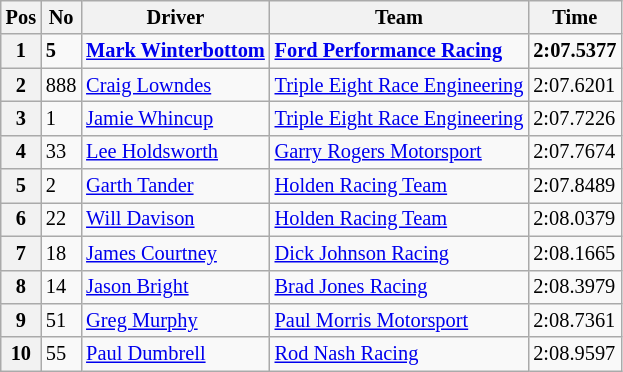<table class="wikitable" style="font-size: 85%;">
<tr>
<th>Pos</th>
<th>No</th>
<th>Driver</th>
<th>Team</th>
<th>Time</th>
</tr>
<tr style="font-weight:bold">
<th>1</th>
<td>5</td>
<td> <a href='#'>Mark Winterbottom</a></td>
<td><a href='#'>Ford Performance Racing</a></td>
<td>2:07.5377</td>
</tr>
<tr>
<th>2</th>
<td>888</td>
<td> <a href='#'>Craig Lowndes</a></td>
<td><a href='#'>Triple Eight Race Engineering</a></td>
<td>2:07.6201</td>
</tr>
<tr>
<th>3</th>
<td>1</td>
<td> <a href='#'>Jamie Whincup</a></td>
<td><a href='#'>Triple Eight Race Engineering</a></td>
<td>2:07.7226</td>
</tr>
<tr>
<th>4</th>
<td>33</td>
<td> <a href='#'>Lee Holdsworth</a></td>
<td><a href='#'>Garry Rogers Motorsport</a></td>
<td>2:07.7674</td>
</tr>
<tr>
<th>5</th>
<td>2</td>
<td> <a href='#'>Garth Tander</a></td>
<td><a href='#'>Holden Racing Team</a></td>
<td>2:07.8489</td>
</tr>
<tr>
<th>6</th>
<td>22</td>
<td> <a href='#'>Will Davison</a></td>
<td><a href='#'>Holden Racing Team</a></td>
<td>2:08.0379</td>
</tr>
<tr>
<th>7</th>
<td>18</td>
<td> <a href='#'>James Courtney</a></td>
<td><a href='#'>Dick Johnson Racing</a></td>
<td>2:08.1665</td>
</tr>
<tr>
<th>8</th>
<td>14</td>
<td> <a href='#'>Jason Bright</a></td>
<td><a href='#'>Brad Jones Racing</a></td>
<td>2:08.3979</td>
</tr>
<tr>
<th>9</th>
<td>51</td>
<td> <a href='#'>Greg Murphy</a></td>
<td><a href='#'>Paul Morris Motorsport</a></td>
<td>2:08.7361</td>
</tr>
<tr>
<th>10</th>
<td>55</td>
<td> <a href='#'>Paul Dumbrell</a></td>
<td><a href='#'>Rod Nash Racing</a></td>
<td>2:08.9597</td>
</tr>
</table>
